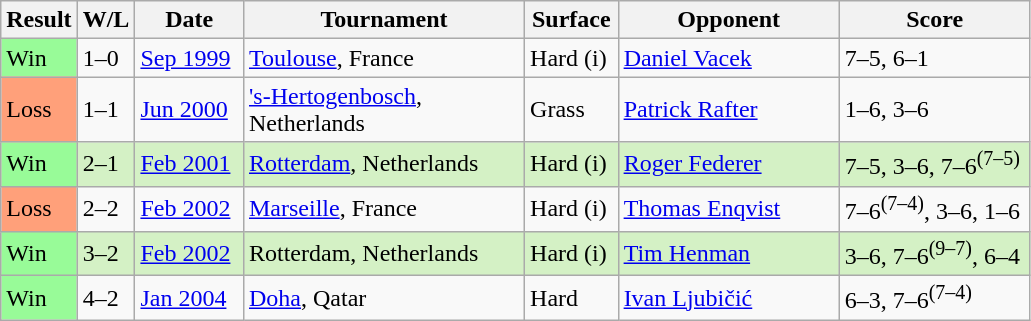<table class="sortable wikitable">
<tr>
<th style="width:40px">Result</th>
<th style="width:30px" class="unsortable">W/L</th>
<th style="width:65px">Date</th>
<th style="width:180px">Tournament</th>
<th style="width:55px">Surface</th>
<th style="width:140px">Opponent</th>
<th style="width:120px" class="unsortable">Score</th>
</tr>
<tr>
<td style="background:#98fb98;">Win</td>
<td>1–0</td>
<td><a href='#'>Sep 1999</a></td>
<td><a href='#'>Toulouse</a>, France</td>
<td>Hard (i)</td>
<td> <a href='#'>Daniel Vacek</a></td>
<td>7–5, 6–1</td>
</tr>
<tr>
<td style="background:#ffa07a;">Loss</td>
<td>1–1</td>
<td><a href='#'>Jun 2000</a></td>
<td><a href='#'>'s-Hertogenbosch</a>, Netherlands</td>
<td>Grass</td>
<td> <a href='#'>Patrick Rafter</a></td>
<td>1–6, 3–6</td>
</tr>
<tr bgcolor="#d4f1c5">
<td style="background:#98fb98;">Win</td>
<td>2–1</td>
<td><a href='#'>Feb 2001</a></td>
<td><a href='#'>Rotterdam</a>, Netherlands</td>
<td>Hard (i)</td>
<td> <a href='#'>Roger Federer</a></td>
<td>7–5, 3–6, 7–6<sup>(7–5)</sup></td>
</tr>
<tr>
<td style="background:#ffa07a;">Loss</td>
<td>2–2</td>
<td><a href='#'>Feb 2002</a></td>
<td><a href='#'>Marseille</a>, France</td>
<td>Hard (i)</td>
<td> <a href='#'>Thomas Enqvist</a></td>
<td>7–6<sup>(7–4)</sup>, 3–6, 1–6</td>
</tr>
<tr bgcolor="#d4f1c5">
<td style="background:#98fb98;">Win</td>
<td>3–2</td>
<td><a href='#'>Feb 2002</a></td>
<td>Rotterdam, Netherlands</td>
<td>Hard (i)</td>
<td> <a href='#'>Tim Henman</a></td>
<td>3–6, 7–6<sup>(9–7)</sup>, 6–4</td>
</tr>
<tr>
<td style="background:#98fb98;">Win</td>
<td>4–2</td>
<td><a href='#'>Jan 2004</a></td>
<td><a href='#'>Doha</a>, Qatar</td>
<td>Hard</td>
<td> <a href='#'>Ivan Ljubičić</a></td>
<td>6–3, 7–6<sup>(7–4)</sup></td>
</tr>
</table>
